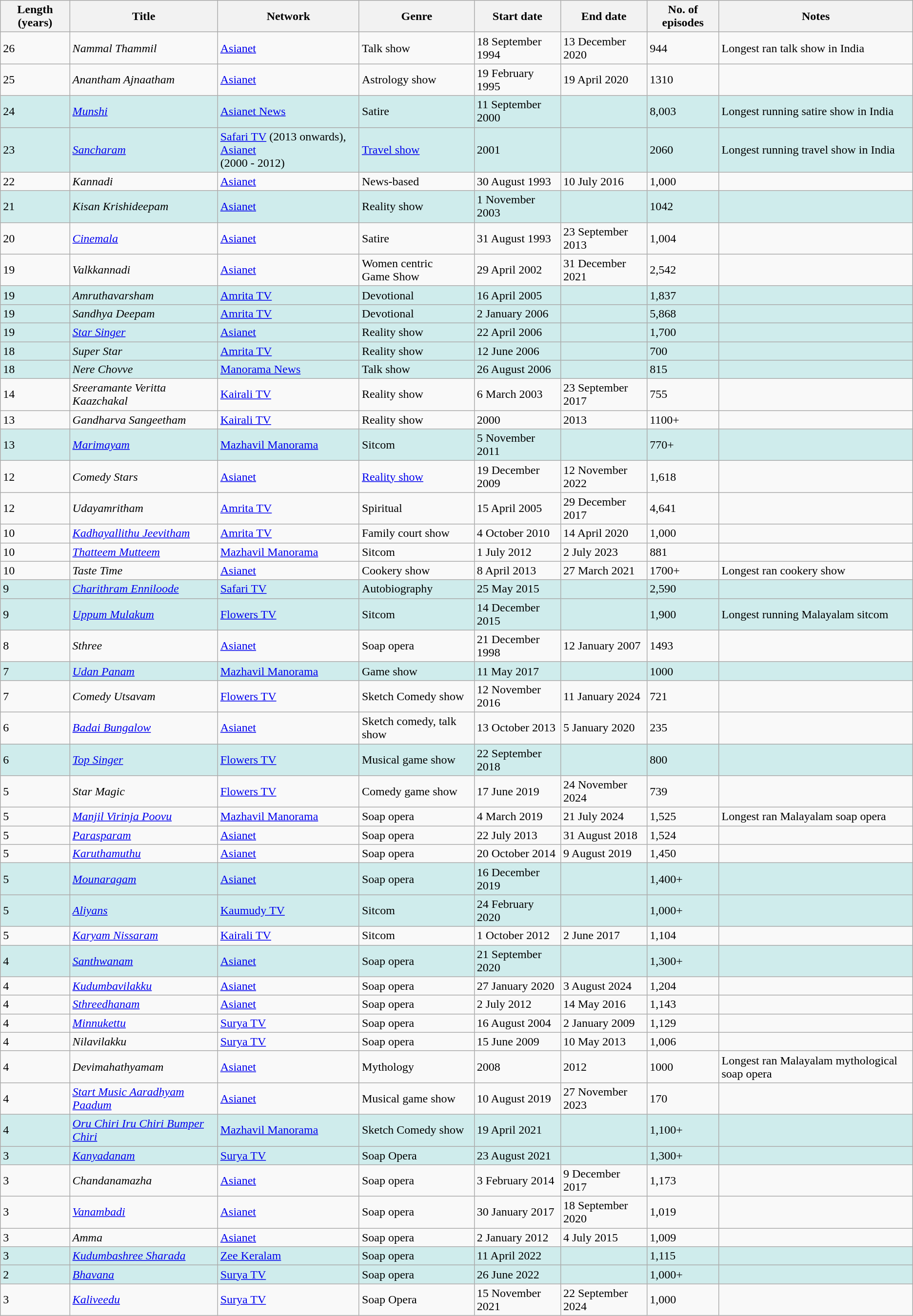<table class="wikitable sortable" text-align:center;>
<tr>
<th>Length (years)</th>
<th>Title</th>
<th>Network</th>
<th>Genre</th>
<th>Start date</th>
<th>End date</th>
<th>No. of episodes</th>
<th>Notes</th>
</tr>
<tr>
<td>26</td>
<td><em>Nammal Thammil</em></td>
<td><a href='#'>Asianet</a></td>
<td>Talk show</td>
<td>18 September 1994</td>
<td>13 December 2020</td>
<td>944</td>
<td>Longest ran talk show in India</td>
</tr>
<tr>
<td>25</td>
<td><em>Anantham Ajnaatham</em></td>
<td><a href='#'>Asianet</a></td>
<td>Astrology show</td>
<td>19 February 1995</td>
<td>19 April 2020</td>
<td>1310</td>
<td></td>
</tr>
<tr style="background:#cfecec">
<td>24</td>
<td><em><a href='#'>Munshi</a></em></td>
<td><a href='#'>Asianet News</a></td>
<td>Satire</td>
<td>11 September 2000</td>
<td></td>
<td>8,003</td>
<td>Longest running satire show in India</td>
</tr>
<tr style="background:#cfecec">
<td>23</td>
<td><em><a href='#'>Sancharam</a></em></td>
<td><a href='#'>Safari TV</a> (2013 onwards), <a href='#'>Asianet</a><br>(2000 - 2012)</td>
<td><a href='#'>Travel show</a></td>
<td>2001</td>
<td></td>
<td>2060</td>
<td>Longest running travel show in India</td>
</tr>
<tr>
<td>22</td>
<td><em>Kannadi</em></td>
<td><a href='#'>Asianet</a></td>
<td>News-based</td>
<td>30 August 1993</td>
<td>10 July 2016</td>
<td>1,000</td>
<td></td>
</tr>
<tr style="background:#cfecec">
<td>21</td>
<td><em>Kisan Krishideepam</em></td>
<td><a href='#'>Asianet</a></td>
<td>Reality show</td>
<td>1 November 2003</td>
<td></td>
<td>1042</td>
<td></td>
</tr>
<tr>
<td>20</td>
<td><em><a href='#'>Cinemala</a></em></td>
<td><a href='#'>Asianet</a></td>
<td>Satire</td>
<td>31 August 1993</td>
<td>23 September 2013</td>
<td>1,004</td>
<td></td>
</tr>
<tr>
<td>19</td>
<td><em>Valkkannadi</em></td>
<td><a href='#'>Asianet</a></td>
<td>Women centric<br>Game Show</td>
<td>29 April 2002</td>
<td>31 December 2021</td>
<td>2,542</td>
<td></td>
</tr>
<tr style="background:#cfecec"">
<td>19</td>
<td><em>Amruthavarsham</em></td>
<td><a href='#'>Amrita TV</a></td>
<td>Devotional</td>
<td>16 April 2005</td>
<td></td>
<td>1,837</td>
<td></td>
</tr>
<tr style="background:#cfecec"">
<td>19</td>
<td><em>Sandhya Deepam</em></td>
<td><a href='#'>Amrita TV</a></td>
<td>Devotional</td>
<td>2 January 2006</td>
<td></td>
<td>5,868</td>
<td></td>
</tr>
<tr style="background:#cfecec"">
<td>19</td>
<td><em><a href='#'>Star Singer</a></em></td>
<td><a href='#'>Asianet</a></td>
<td>Reality show</td>
<td>22 April 2006</td>
<td></td>
<td>1,700</td>
<td></td>
</tr>
<tr style="background:#cfecec"">
<td>18</td>
<td><em>Super Star</em></td>
<td><a href='#'>Amrita TV</a></td>
<td>Reality show</td>
<td>12 June 2006</td>
<td></td>
<td>700</td>
<td></td>
</tr>
<tr style="background:#cfecec">
<td>18</td>
<td><em>Nere Chovve</em></td>
<td><a href='#'>Manorama News</a></td>
<td>Talk show</td>
<td>26 August 2006</td>
<td></td>
<td>815</td>
<td></td>
</tr>
<tr>
<td>14</td>
<td><em>Sreeramante Veritta Kaazchakal</em></td>
<td><a href='#'>Kairali TV</a></td>
<td>Reality show</td>
<td>6 March 2003</td>
<td>23 September 2017</td>
<td>755</td>
<td></td>
</tr>
<tr>
<td>13</td>
<td><em>Gandharva Sangeetham</em></td>
<td><a href='#'>Kairali TV</a></td>
<td>Reality show</td>
<td>2000</td>
<td>2013</td>
<td>1100+</td>
<td></td>
</tr>
<tr style="background:#cfecec">
<td>13</td>
<td><em><a href='#'>Marimayam</a></em></td>
<td><a href='#'>Mazhavil Manorama</a></td>
<td>Sitcom</td>
<td>5 November 2011</td>
<td></td>
<td>770+</td>
<td></td>
</tr>
<tr>
<td>12</td>
<td><em>Comedy Stars</em></td>
<td><a href='#'>Asianet</a></td>
<td><a href='#'>Reality show</a></td>
<td>19 December 2009</td>
<td>12 November 2022</td>
<td>1,618</td>
<td></td>
</tr>
<tr>
<td>12</td>
<td><em>Udayamritham</em></td>
<td><a href='#'>Amrita TV</a></td>
<td>Spiritual</td>
<td>15 April 2005</td>
<td>29 December 2017</td>
<td>4,641</td>
<td></td>
</tr>
<tr>
<td>10</td>
<td><em><a href='#'>Kadhayallithu Jeevitham</a></em></td>
<td><a href='#'>Amrita TV</a></td>
<td>Family court show</td>
<td>4 October 2010</td>
<td>14 April 2020</td>
<td>1,000</td>
<td></td>
</tr>
<tr>
<td>10</td>
<td><em><a href='#'>Thatteem Mutteem</a></em></td>
<td><a href='#'>Mazhavil Manorama</a></td>
<td>Sitcom</td>
<td>1 July 2012</td>
<td>2 July 2023</td>
<td>881</td>
<td></td>
</tr>
<tr>
<td>10</td>
<td><em>Taste Time</em></td>
<td><a href='#'>Asianet</a></td>
<td>Cookery show</td>
<td>8 April 2013</td>
<td>27 March 2021</td>
<td>1700+</td>
<td>Longest ran cookery show</td>
</tr>
<tr style="background:#cfecec">
<td>9</td>
<td><em><a href='#'>Charithram Enniloode</a></em></td>
<td><a href='#'>Safari TV</a></td>
<td>Autobiography</td>
<td>25 May 2015</td>
<td></td>
<td>2,590</td>
<td></td>
</tr>
<tr style="background:#cfecec">
<td>9</td>
<td><em><a href='#'>Uppum Mulakum</a></em></td>
<td><a href='#'>Flowers TV</a></td>
<td>Sitcom</td>
<td>14 December 2015</td>
<td></td>
<td>1,900</td>
<td>Longest running Malayalam sitcom</td>
</tr>
<tr>
<td>8</td>
<td><em>Sthree</em></td>
<td><a href='#'>Asianet</a></td>
<td>Soap opera</td>
<td>21 December 1998</td>
<td>12 January 2007</td>
<td>1493</td>
<td></td>
</tr>
<tr style="background:#cfecec">
<td>7</td>
<td><em><a href='#'>Udan Panam</a></em></td>
<td><a href='#'>Mazhavil Manorama</a></td>
<td>Game show</td>
<td>11 May 2017</td>
<td></td>
<td>1000</td>
<td></td>
</tr>
<tr>
<td>7</td>
<td><em>Comedy Utsavam</em></td>
<td><a href='#'>Flowers TV</a></td>
<td>Sketch Comedy show</td>
<td>12 November 2016</td>
<td>11 January 2024</td>
<td>721</td>
<td></td>
</tr>
<tr>
<td>6</td>
<td><em><a href='#'>Badai Bungalow</a></em></td>
<td><a href='#'>Asianet</a></td>
<td>Sketch comedy, talk show</td>
<td>13 October 2013</td>
<td>5 January 2020</td>
<td>235</td>
<td></td>
</tr>
<tr style="background:#cfecec">
<td>6</td>
<td><em><a href='#'>Top Singer</a></em></td>
<td><a href='#'>Flowers TV</a></td>
<td>Musical game show</td>
<td>22 September 2018</td>
<td></td>
<td>800</td>
<td></td>
</tr>
<tr>
<td>5</td>
<td><em>Star Magic</em></td>
<td><a href='#'>Flowers TV</a></td>
<td>Comedy game show</td>
<td>17 June 2019</td>
<td>24 November 2024</td>
<td>739</td>
<td></td>
</tr>
<tr>
<td>5</td>
<td><em><a href='#'>Manjil Virinja Poovu</a></em></td>
<td><a href='#'>Mazhavil Manorama</a></td>
<td>Soap opera</td>
<td>4 March 2019</td>
<td>21 July 2024</td>
<td>1,525</td>
<td>Longest ran Malayalam soap opera</td>
</tr>
<tr>
<td>5</td>
<td><em><a href='#'>Parasparam</a></em></td>
<td><a href='#'>Asianet</a></td>
<td>Soap opera</td>
<td>22 July 2013</td>
<td>31 August 2018</td>
<td>1,524</td>
<td></td>
</tr>
<tr>
<td>5</td>
<td><em><a href='#'>Karuthamuthu</a></em></td>
<td><a href='#'>Asianet</a></td>
<td>Soap opera</td>
<td>20 October 2014</td>
<td>9 August 2019</td>
<td>1,450</td>
<td></td>
</tr>
<tr style="background:#cfecec">
<td>5</td>
<td><em><a href='#'>Mounaragam</a></em></td>
<td><a href='#'>Asianet</a></td>
<td>Soap opera</td>
<td>16 December 2019</td>
<td></td>
<td>1,400+</td>
<td></td>
</tr>
<tr style="background:#cfecec">
<td>5</td>
<td><em><a href='#'>Aliyans</a></em></td>
<td><a href='#'>Kaumudy TV</a></td>
<td>Sitcom</td>
<td>24 February 2020</td>
<td></td>
<td>1,000+</td>
<td></td>
</tr>
<tr>
<td>5</td>
<td><em><a href='#'>Karyam Nissaram</a></em></td>
<td><a href='#'>Kairali TV</a></td>
<td>Sitcom</td>
<td>1 October 2012</td>
<td>2 June 2017</td>
<td>1,104</td>
<td></td>
</tr>
<tr style="background:#cfecec">
<td>4</td>
<td><em><a href='#'>Santhwanam</a></em></td>
<td><a href='#'>Asianet</a></td>
<td>Soap opera</td>
<td>21 September 2020</td>
<td></td>
<td>1,300+</td>
<td></td>
</tr>
<tr>
<td>4</td>
<td><em><a href='#'>Kudumbavilakku</a></em></td>
<td><a href='#'>Asianet</a></td>
<td>Soap opera</td>
<td>27 January 2020</td>
<td>3 August 2024</td>
<td>1,204</td>
<td></td>
</tr>
<tr>
<td>4</td>
<td><em><a href='#'>Sthreedhanam</a></em></td>
<td><a href='#'>Asianet</a></td>
<td>Soap opera</td>
<td>2 July 2012</td>
<td>14 May 2016</td>
<td>1,143</td>
<td></td>
</tr>
<tr>
<td>4</td>
<td><em><a href='#'>Minnukettu</a></em></td>
<td><a href='#'>Surya TV</a></td>
<td>Soap opera</td>
<td>16 August 2004</td>
<td>2 January 2009</td>
<td>1,129</td>
<td></td>
</tr>
<tr>
<td>4</td>
<td><em>Nilavilakku</em></td>
<td><a href='#'>Surya TV</a></td>
<td>Soap opera</td>
<td>15 June 2009</td>
<td>10 May 2013</td>
<td>1,006</td>
<td></td>
</tr>
<tr>
<td>4</td>
<td><em>Devimahathyamam</em></td>
<td><a href='#'>Asianet</a></td>
<td>Mythology</td>
<td>2008</td>
<td>2012</td>
<td>1000</td>
<td>Longest ran Malayalam mythological soap opera</td>
</tr>
<tr>
<td>4</td>
<td><em><a href='#'>Start Music Aaradhyam Paadum</a></em></td>
<td><a href='#'>Asianet</a></td>
<td>Musical game show</td>
<td>10 August 2019</td>
<td>27 November 2023</td>
<td>170</td>
<td></td>
</tr>
<tr style="background:#cfecec">
<td>4</td>
<td><em><a href='#'>Oru Chiri Iru Chiri Bumper Chiri</a></em></td>
<td><a href='#'>Mazhavil Manorama</a></td>
<td>Sketch Comedy show</td>
<td>19 April 2021</td>
<td></td>
<td>1,100+</td>
<td></td>
</tr>
<tr style="background:#cfecec">
<td>3</td>
<td><em><a href='#'>Kanyadanam</a></em></td>
<td><a href='#'>Surya TV</a></td>
<td>Soap Opera</td>
<td>23 August 2021</td>
<td></td>
<td>1,300+</td>
<td></td>
</tr>
<tr>
<td>3</td>
<td><em>Chandanamazha</em></td>
<td><a href='#'>Asianet</a></td>
<td>Soap opera</td>
<td>3 February 2014</td>
<td>9 December 2017</td>
<td>1,173</td>
<td></td>
</tr>
<tr>
<td>3</td>
<td><em><a href='#'>Vanambadi</a></em></td>
<td><a href='#'>Asianet</a></td>
<td>Soap opera</td>
<td>30 January 2017</td>
<td>18 September 2020</td>
<td>1,019</td>
<td></td>
</tr>
<tr>
<td>3</td>
<td><em>Amma</em></td>
<td><a href='#'>Asianet</a></td>
<td>Soap opera</td>
<td>2 January 2012</td>
<td>4 July 2015</td>
<td>1,009</td>
<td></td>
</tr>
<tr style="background:#cfecec">
<td>3</td>
<td><em><a href='#'>Kudumbashree Sharada</a></em></td>
<td><a href='#'>Zee Keralam</a></td>
<td>Soap opera</td>
<td>11 April 2022</td>
<td></td>
<td>1,115</td>
<td></td>
</tr>
<tr style="background:#cfecec">
<td>2</td>
<td><em><a href='#'>Bhavana</a></em></td>
<td><a href='#'>Surya TV</a></td>
<td>Soap opera</td>
<td>26 June 2022</td>
<td></td>
<td>1,000+</td>
<td></td>
</tr>
<tr>
<td>3</td>
<td><em><a href='#'>Kaliveedu</a></em></td>
<td><a href='#'>Surya TV</a></td>
<td>Soap Opera</td>
<td>15 November 2021</td>
<td>22 September 2024</td>
<td>1,000</td>
<td></td>
</tr>
</table>
